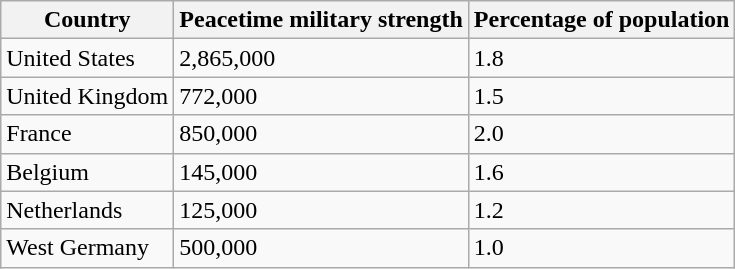<table class="wikitable">
<tr>
<th>Country</th>
<th>Peacetime military strength</th>
<th>Percentage of population</th>
</tr>
<tr>
<td>United States</td>
<td>2,865,000</td>
<td>1.8</td>
</tr>
<tr>
<td>United Kingdom</td>
<td>772,000</td>
<td>1.5</td>
</tr>
<tr>
<td>France</td>
<td>850,000</td>
<td>2.0</td>
</tr>
<tr>
<td>Belgium</td>
<td>145,000</td>
<td>1.6</td>
</tr>
<tr>
<td>Netherlands</td>
<td>125,000</td>
<td>1.2</td>
</tr>
<tr>
<td>West Germany</td>
<td>500,000</td>
<td>1.0</td>
</tr>
</table>
